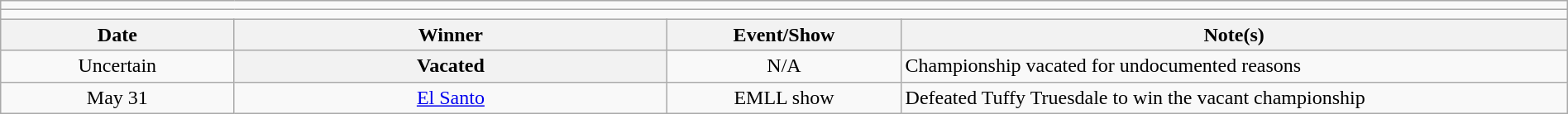<table class="wikitable" style="text-align:center; width:100%;">
<tr>
<td colspan=5></td>
</tr>
<tr>
<td colspan=5><strong></strong></td>
</tr>
<tr>
<th width=14%>Date</th>
<th width=26%>Winner</th>
<th width=14%>Event/Show</th>
<th width=40%>Note(s)</th>
</tr>
<tr>
<td>Uncertain</td>
<th>Vacated</th>
<td>N/A</td>
<td align=left>Championship vacated for undocumented reasons</td>
</tr>
<tr>
<td>May 31</td>
<td><a href='#'>El Santo</a></td>
<td>EMLL show</td>
<td align=left>Defeated Tuffy Truesdale to win the vacant championship</td>
</tr>
</table>
